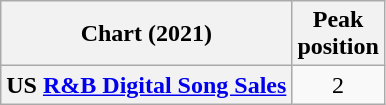<table class="wikitable plainrowheaders" style="text-align:center">
<tr>
<th scope="col">Chart (2021)</th>
<th scope="col">Peak<br>position</th>
</tr>
<tr>
<th scope="row">US <a href='#'>R&B Digital Song Sales</a></th>
<td>2</td>
</tr>
</table>
